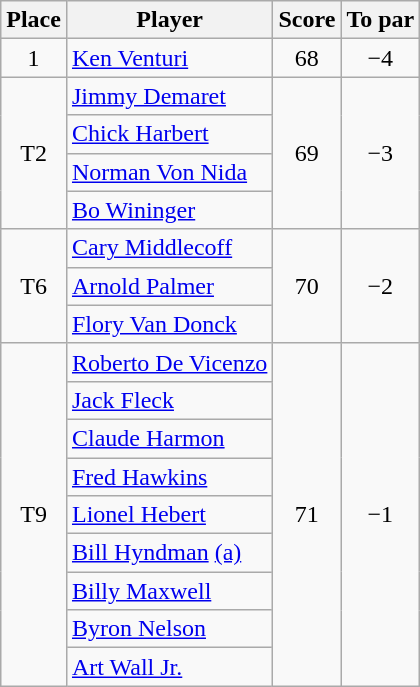<table class="wikitable">
<tr>
<th>Place</th>
<th>Player</th>
<th>Score</th>
<th>To par</th>
</tr>
<tr>
<td align="center">1</td>
<td> <a href='#'>Ken Venturi</a></td>
<td align="center">68</td>
<td align="center">−4</td>
</tr>
<tr>
<td rowspan="4" align="center">T2</td>
<td> <a href='#'>Jimmy Demaret</a></td>
<td rowspan="4" align="center">69</td>
<td rowspan="4" align="center">−3</td>
</tr>
<tr>
<td> <a href='#'>Chick Harbert</a></td>
</tr>
<tr>
<td> <a href='#'>Norman Von Nida</a></td>
</tr>
<tr>
<td> <a href='#'>Bo Wininger</a></td>
</tr>
<tr>
<td rowspan="3" align="center">T6</td>
<td> <a href='#'>Cary Middlecoff</a></td>
<td rowspan="3" align="center">70</td>
<td rowspan="3" align="center">−2</td>
</tr>
<tr>
<td> <a href='#'>Arnold Palmer</a></td>
</tr>
<tr>
<td> <a href='#'>Flory Van Donck</a></td>
</tr>
<tr>
<td rowspan="9" align="center">T9</td>
<td> <a href='#'>Roberto De Vicenzo</a></td>
<td rowspan="9" align="center">71</td>
<td rowspan="9" align="center">−1</td>
</tr>
<tr>
<td> <a href='#'>Jack Fleck</a></td>
</tr>
<tr>
<td> <a href='#'>Claude Harmon</a></td>
</tr>
<tr>
<td> <a href='#'>Fred Hawkins</a></td>
</tr>
<tr>
<td> <a href='#'>Lionel Hebert</a></td>
</tr>
<tr>
<td> <a href='#'>Bill Hyndman</a> <a href='#'>(a)</a></td>
</tr>
<tr>
<td> <a href='#'>Billy Maxwell</a></td>
</tr>
<tr>
<td> <a href='#'>Byron Nelson</a></td>
</tr>
<tr>
<td> <a href='#'>Art Wall Jr.</a></td>
</tr>
</table>
